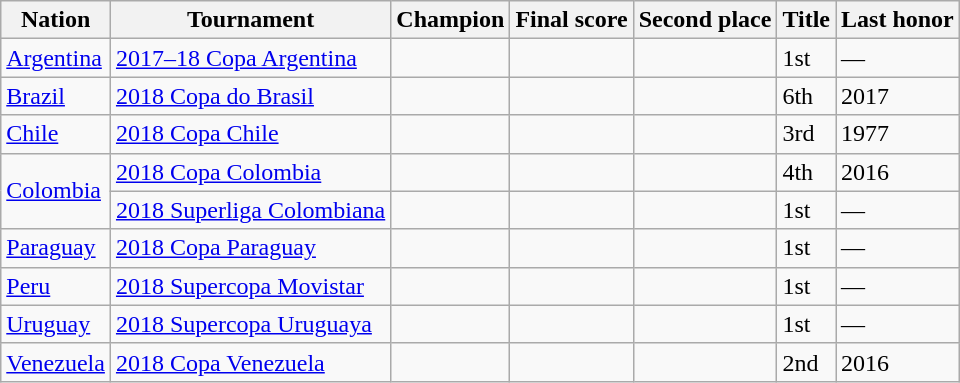<table class="wikitable sortable">
<tr>
<th>Nation</th>
<th>Tournament</th>
<th>Champion</th>
<th>Final score</th>
<th>Second place</th>
<th data-sort-type="number">Title</th>
<th>Last honor</th>
</tr>
<tr>
<td> <a href='#'>Argentina</a></td>
<td><a href='#'>2017–18 Copa Argentina</a></td>
<td></td>
<td></td>
<td></td>
<td>1st</td>
<td>—</td>
</tr>
<tr>
<td> <a href='#'>Brazil</a></td>
<td><a href='#'>2018 Copa do Brasil</a></td>
<td></td>
<td></td>
<td></td>
<td>6th</td>
<td>2017</td>
</tr>
<tr>
<td> <a href='#'>Chile</a></td>
<td><a href='#'>2018 Copa Chile</a></td>
<td></td>
<td></td>
<td></td>
<td>3rd</td>
<td>1977</td>
</tr>
<tr>
<td rowspan="2"> <a href='#'>Colombia</a></td>
<td><a href='#'>2018 Copa Colombia</a></td>
<td></td>
<td></td>
<td></td>
<td>4th</td>
<td>2016</td>
</tr>
<tr>
<td><a href='#'>2018 Superliga Colombiana</a></td>
<td></td>
<td></td>
<td></td>
<td>1st</td>
<td>—</td>
</tr>
<tr>
<td> <a href='#'>Paraguay</a></td>
<td><a href='#'>2018 Copa Paraguay</a></td>
<td></td>
<td></td>
<td></td>
<td>1st</td>
<td>—</td>
</tr>
<tr>
<td> <a href='#'>Peru</a></td>
<td><a href='#'>2018 Supercopa Movistar</a></td>
<td></td>
<td></td>
<td></td>
<td>1st</td>
<td>—</td>
</tr>
<tr>
<td> <a href='#'>Uruguay</a></td>
<td><a href='#'>2018 Supercopa Uruguaya</a></td>
<td></td>
<td></td>
<td></td>
<td>1st</td>
<td>—</td>
</tr>
<tr>
<td> <a href='#'>Venezuela</a></td>
<td><a href='#'>2018 Copa Venezuela</a></td>
<td></td>
<td></td>
<td></td>
<td>2nd</td>
<td>2016</td>
</tr>
</table>
